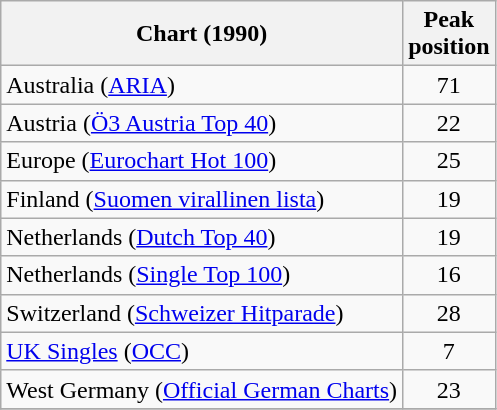<table class="wikitable sortable">
<tr>
<th>Chart (1990)</th>
<th>Peak<br>position</th>
</tr>
<tr>
<td>Australia (<a href='#'>ARIA</a>)</td>
<td align="center">71</td>
</tr>
<tr>
<td>Austria (<a href='#'>Ö3 Austria Top 40</a>)</td>
<td align="center">22</td>
</tr>
<tr>
<td>Europe (<a href='#'>Eurochart Hot 100</a>)</td>
<td align="center">25</td>
</tr>
<tr>
<td>Finland (<a href='#'>Suomen virallinen lista</a>)</td>
<td align="center">19</td>
</tr>
<tr>
<td>Netherlands (<a href='#'>Dutch Top 40</a>)</td>
<td align="center">19</td>
</tr>
<tr>
<td>Netherlands (<a href='#'>Single Top 100</a>)</td>
<td align="center">16</td>
</tr>
<tr>
<td>Switzerland (<a href='#'>Schweizer Hitparade</a>)</td>
<td align="center">28</td>
</tr>
<tr>
<td><a href='#'>UK Singles</a> (<a href='#'>OCC</a>)</td>
<td align="center">7</td>
</tr>
<tr>
<td>West Germany (<a href='#'>Official German Charts</a>)</td>
<td align="center">23</td>
</tr>
<tr>
</tr>
</table>
